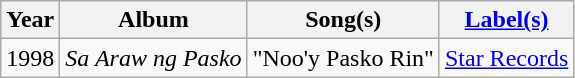<table class="wikitable">
<tr>
<th>Year</th>
<th>Album</th>
<th>Song(s)</th>
<th><a href='#'>Label(s)</a></th>
</tr>
<tr>
<td style="text-align:center;">1998</td>
<td style="text-align:left;"><em>Sa Araw ng Pasko</em></td>
<td style="text-align:center;">"Noo'y Pasko Rin"</td>
<td style="text-align:center;"><a href='#'>Star Records</a></td>
</tr>
</table>
